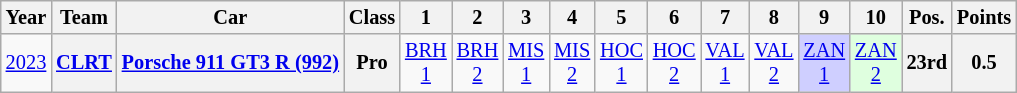<table class="wikitable" border="1" style="text-align:center; font-size:85%;">
<tr>
<th>Year</th>
<th>Team</th>
<th>Car</th>
<th>Class</th>
<th>1</th>
<th>2</th>
<th>3</th>
<th>4</th>
<th>5</th>
<th>6</th>
<th>7</th>
<th>8</th>
<th>9</th>
<th>10</th>
<th>Pos.</th>
<th>Points</th>
</tr>
<tr>
<td><a href='#'>2023</a></td>
<th nowrap><a href='#'>CLRT</a></th>
<th nowrap><a href='#'>Porsche 911 GT3 R (992)</a></th>
<th>Pro</th>
<td style="background:#;"><a href='#'>BRH<br>1</a><br></td>
<td style="background:#;"><a href='#'>BRH<br>2</a><br></td>
<td style="background:#;"><a href='#'>MIS<br>1</a><br></td>
<td style="background:#;"><a href='#'>MIS<br>2</a><br></td>
<td style="background:#;"><a href='#'>HOC<br>1</a><br></td>
<td style="background:#;"><a href='#'>HOC<br>2</a><br></td>
<td style="background:#;"><a href='#'>VAL<br>1</a><br></td>
<td style="background:#;"><a href='#'>VAL<br>2</a><br></td>
<td style="background:#cfcfff;"><a href='#'>ZAN<br>1</a><br></td>
<td style="background:#dfffdf;"><a href='#'>ZAN<br>2</a><br></td>
<th>23rd</th>
<th>0.5</th>
</tr>
</table>
